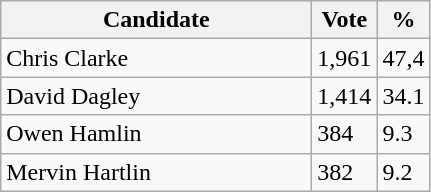<table class="wikitable">
<tr>
<th bgcolor="#DDDDFF" width="200px">Candidate</th>
<th bgcolor="#DDDDFF">Vote</th>
<th bgcolor="#DDDDFF">%</th>
</tr>
<tr>
<td>Chris Clarke</td>
<td>1,961</td>
<td>47,4</td>
</tr>
<tr>
<td>David Dagley</td>
<td>1,414</td>
<td>34.1</td>
</tr>
<tr>
<td>Owen Hamlin</td>
<td>384</td>
<td>9.3</td>
</tr>
<tr>
<td>Mervin Hartlin</td>
<td>382</td>
<td>9.2</td>
</tr>
</table>
